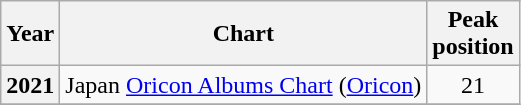<table class="wikitable sortable plainrowheaders" style="text-align:center">
<tr>
<th scope="col">Year</th>
<th scope="col">Chart</th>
<th scope="col">Peak<br>position</th>
</tr>
<tr>
<th scope="row">2021</th>
<td>Japan <a href='#'>Oricon Albums Chart</a> (<a href='#'>Oricon</a>)</td>
<td>21</td>
</tr>
<tr>
</tr>
</table>
